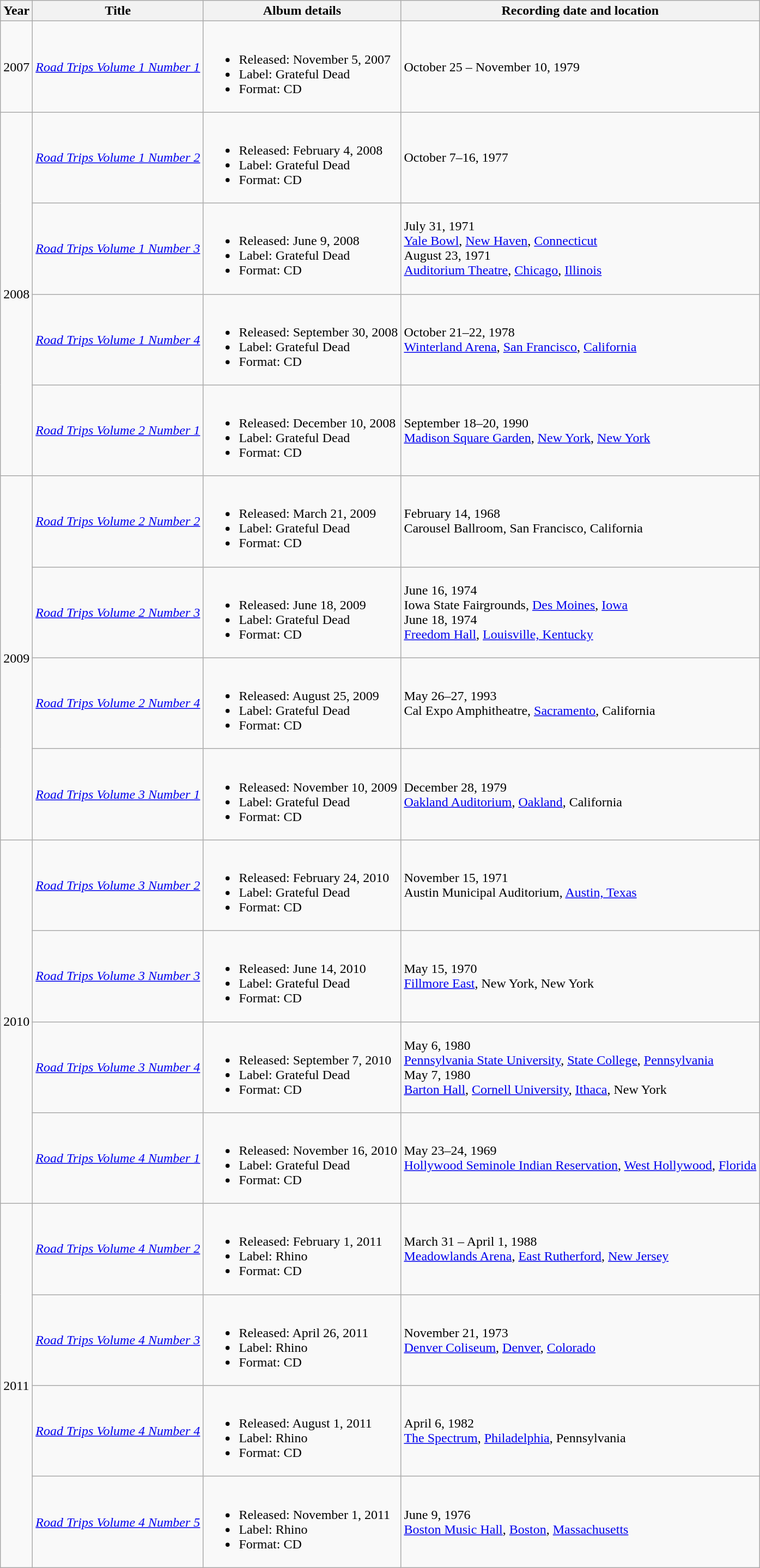<table class="wikitable">
<tr>
<th scope="col">Year</th>
<th scope="col">Title</th>
<th scope="col">Album details</th>
<th scope="col">Recording date and location</th>
</tr>
<tr>
<td>2007</td>
<td><em><a href='#'>Road Trips Volume 1 Number 1</a></em></td>
<td><br><ul><li>Released: November 5, 2007</li><li>Label: Grateful Dead</li><li>Format: CD</li></ul></td>
<td>October 25 – November 10, 1979</td>
</tr>
<tr>
<td rowspan="4">2008</td>
<td><em><a href='#'>Road Trips Volume 1 Number 2</a></em></td>
<td><br><ul><li>Released: February 4, 2008</li><li>Label: Grateful Dead</li><li>Format: CD</li></ul></td>
<td>October 7–16, 1977</td>
</tr>
<tr>
<td><em><a href='#'>Road Trips Volume 1 Number 3</a></em></td>
<td><br><ul><li>Released: June 9, 2008</li><li>Label: Grateful Dead</li><li>Format: CD</li></ul></td>
<td>July 31, 1971 <br> <a href='#'>Yale Bowl</a>, <a href='#'>New Haven</a>, <a href='#'>Connecticut</a> <br> August 23, 1971 <br> <a href='#'>Auditorium Theatre</a>, <a href='#'>Chicago</a>, <a href='#'>Illinois</a></td>
</tr>
<tr>
<td><em><a href='#'>Road Trips Volume 1 Number 4</a></em></td>
<td><br><ul><li>Released: September 30, 2008</li><li>Label: Grateful Dead</li><li>Format: CD</li></ul></td>
<td>October 21–22, 1978 <br> <a href='#'>Winterland Arena</a>, <a href='#'>San Francisco</a>, <a href='#'>California</a></td>
</tr>
<tr>
<td><em><a href='#'>Road Trips Volume 2 Number 1</a></em></td>
<td><br><ul><li>Released: December 10, 2008</li><li>Label: Grateful Dead</li><li>Format: CD</li></ul></td>
<td>September 18–20, 1990 <br> <a href='#'>Madison Square Garden</a>, <a href='#'>New York</a>, <a href='#'>New York</a></td>
</tr>
<tr>
<td rowspan="4">2009</td>
<td><em><a href='#'>Road Trips Volume 2 Number 2</a></em></td>
<td><br><ul><li>Released: March 21, 2009</li><li>Label: Grateful Dead</li><li>Format: CD</li></ul></td>
<td>February 14, 1968 <br> Carousel Ballroom, San Francisco, California</td>
</tr>
<tr>
<td><em><a href='#'>Road Trips Volume 2 Number 3</a></em></td>
<td><br><ul><li>Released: June 18, 2009</li><li>Label: Grateful Dead</li><li>Format: CD</li></ul></td>
<td>June 16, 1974 <br> Iowa State Fairgrounds, <a href='#'>Des Moines</a>, <a href='#'>Iowa</a> <br> June 18, 1974 <br> <a href='#'>Freedom Hall</a>, <a href='#'>Louisville, Kentucky</a></td>
</tr>
<tr>
<td><em><a href='#'>Road Trips Volume 2 Number 4</a></em></td>
<td><br><ul><li>Released: August 25, 2009</li><li>Label: Grateful Dead</li><li>Format: CD</li></ul></td>
<td>May 26–27, 1993 <br> Cal Expo Amphitheatre, <a href='#'>Sacramento</a>, California</td>
</tr>
<tr>
<td><em><a href='#'>Road Trips Volume 3 Number 1</a></em></td>
<td><br><ul><li>Released: November 10, 2009</li><li>Label: Grateful Dead</li><li>Format: CD</li></ul></td>
<td>December 28, 1979 <br> <a href='#'>Oakland Auditorium</a>, <a href='#'>Oakland</a>, California</td>
</tr>
<tr>
<td rowspan="4">2010</td>
<td><em><a href='#'>Road Trips Volume 3 Number 2</a></em></td>
<td><br><ul><li>Released: February 24, 2010</li><li>Label: Grateful Dead</li><li>Format: CD</li></ul></td>
<td>November 15, 1971 <br> Austin Municipal Auditorium, <a href='#'>Austin, Texas</a></td>
</tr>
<tr>
<td><em><a href='#'>Road Trips Volume 3 Number 3</a></em></td>
<td><br><ul><li>Released: June 14, 2010</li><li>Label: Grateful Dead</li><li>Format: CD</li></ul></td>
<td>May 15, 1970 <br> <a href='#'>Fillmore East</a>, New York, New York</td>
</tr>
<tr>
<td><em><a href='#'>Road Trips Volume 3 Number 4</a></em></td>
<td><br><ul><li>Released: September 7, 2010</li><li>Label: Grateful Dead</li><li>Format: CD</li></ul></td>
<td>May 6, 1980 <br> <a href='#'>Pennsylvania State University</a>, <a href='#'>State College</a>, <a href='#'>Pennsylvania</a> <br> May 7, 1980 <br> <a href='#'>Barton Hall</a>, <a href='#'>Cornell University</a>, <a href='#'>Ithaca</a>, New York</td>
</tr>
<tr>
<td><em><a href='#'>Road Trips Volume 4 Number 1</a></em></td>
<td><br><ul><li>Released: November 16, 2010</li><li>Label: Grateful Dead</li><li>Format: CD</li></ul></td>
<td>May 23–24, 1969 <br> <a href='#'>Hollywood Seminole Indian Reservation</a>, <a href='#'>West Hollywood</a>, <a href='#'>Florida</a></td>
</tr>
<tr>
<td rowspan="4">2011</td>
<td><em><a href='#'>Road Trips Volume 4 Number 2</a></em></td>
<td><br><ul><li>Released: February 1, 2011</li><li>Label: Rhino</li><li>Format: CD</li></ul></td>
<td>March 31 – April 1, 1988 <br> <a href='#'>Meadowlands Arena</a>, <a href='#'>East Rutherford</a>, <a href='#'>New Jersey</a></td>
</tr>
<tr>
<td><em><a href='#'>Road Trips Volume 4 Number 3</a></em></td>
<td><br><ul><li>Released: April 26, 2011</li><li>Label: Rhino</li><li>Format: CD</li></ul></td>
<td>November 21, 1973 <br> <a href='#'>Denver Coliseum</a>, <a href='#'>Denver</a>, <a href='#'>Colorado</a></td>
</tr>
<tr>
<td><em><a href='#'>Road Trips Volume 4 Number 4</a></em></td>
<td><br><ul><li>Released: August 1, 2011</li><li>Label: Rhino</li><li>Format: CD</li></ul></td>
<td>April 6, 1982 <br> <a href='#'>The Spectrum</a>, <a href='#'>Philadelphia</a>, Pennsylvania</td>
</tr>
<tr>
<td><em><a href='#'>Road Trips Volume 4 Number 5</a></em></td>
<td><br><ul><li>Released: November 1, 2011</li><li>Label: Rhino</li><li>Format: CD</li></ul></td>
<td>June 9, 1976 <br> <a href='#'>Boston Music Hall</a>, <a href='#'>Boston</a>, <a href='#'>Massachusetts</a></td>
</tr>
</table>
